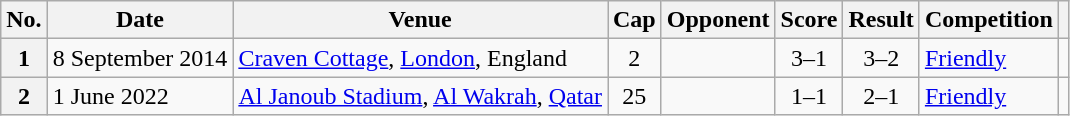<table class="wikitable plainrowheaders">
<tr>
<th scope=col>No.</th>
<th scope=col data-sort-type=date>Date</th>
<th scope=col>Venue</th>
<th scope=col>Cap</th>
<th scope=col>Opponent</th>
<th scope=col>Score</th>
<th scope=col>Result</th>
<th scope=col>Competition</th>
<th scope=col></th>
</tr>
<tr>
<th scope=row>1</th>
<td>8 September 2014</td>
<td><a href='#'>Craven Cottage</a>, <a href='#'>London</a>, England</td>
<td align=center>2</td>
<td></td>
<td align=center>3–1</td>
<td align=center>3–2</td>
<td><a href='#'>Friendly</a></td>
<td></td>
</tr>
<tr>
<th scope=row>2</th>
<td>1 June 2022</td>
<td><a href='#'>Al Janoub Stadium</a>, <a href='#'>Al Wakrah</a>, <a href='#'>Qatar</a></td>
<td align=center>25</td>
<td></td>
<td align=center>1–1</td>
<td align=center>2–1</td>
<td><a href='#'>Friendly</a></td>
<td></td>
</tr>
</table>
